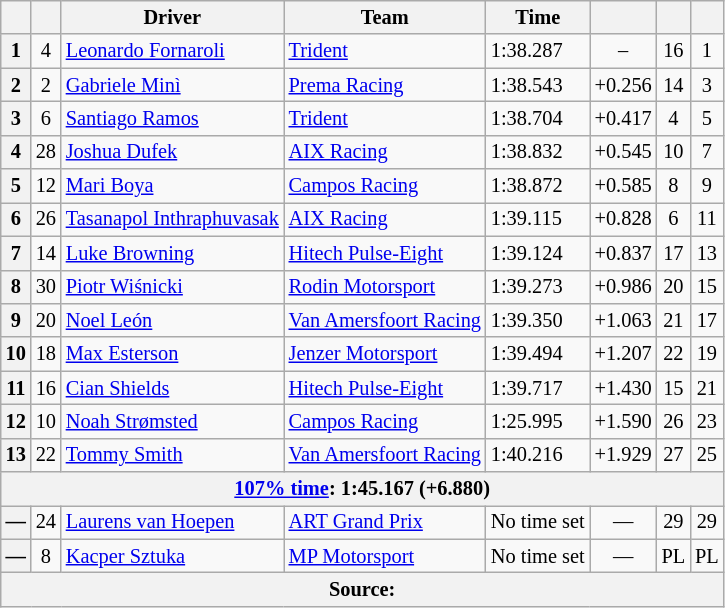<table class="wikitable" style="font-size:85%">
<tr>
<th scope="col"></th>
<th scope="col"></th>
<th scope="col">Driver</th>
<th scope="col">Team</th>
<th scope="col">Time</th>
<th scope="col"></th>
<th scope="col"></th>
<th scope="col"></th>
</tr>
<tr>
<th scope="row">1</th>
<td align="center">4</td>
<td> <a href='#'>Leonardo Fornaroli</a></td>
<td><a href='#'>Trident</a></td>
<td>1:38.287</td>
<td align="center">–</td>
<td align="center">16</td>
<td align="center">1</td>
</tr>
<tr>
<th scope="row">2</th>
<td align="center">2</td>
<td> <a href='#'>Gabriele Minì</a></td>
<td><a href='#'>Prema Racing</a></td>
<td>1:38.543</td>
<td align="center">+0.256</td>
<td align="center">14</td>
<td align="center">3</td>
</tr>
<tr>
<th scope="row">3</th>
<td align="center">6</td>
<td> <a href='#'>Santiago Ramos</a></td>
<td><a href='#'>Trident</a></td>
<td>1:38.704</td>
<td align="center">+0.417</td>
<td align="center">4</td>
<td align="center">5</td>
</tr>
<tr>
<th scope="row">4</th>
<td align="center">28</td>
<td> <a href='#'>Joshua Dufek</a></td>
<td><a href='#'>AIX Racing</a></td>
<td>1:38.832</td>
<td align="center">+0.545</td>
<td align="center">10</td>
<td align="center">7</td>
</tr>
<tr>
<th scope="row">5</th>
<td align="center">12</td>
<td> <a href='#'>Mari Boya</a></td>
<td><a href='#'>Campos Racing</a></td>
<td>1:38.872</td>
<td align="center">+0.585</td>
<td align="center">8</td>
<td align="center">9</td>
</tr>
<tr>
<th scope="row">6</th>
<td align="center">26</td>
<td> <a href='#'>Tasanapol Inthraphuvasak</a></td>
<td><a href='#'>AIX Racing</a></td>
<td>1:39.115</td>
<td align="center">+0.828</td>
<td align="center">6</td>
<td align="center">11</td>
</tr>
<tr>
<th scope="row">7</th>
<td align="center">14</td>
<td> <a href='#'>Luke Browning</a></td>
<td><a href='#'>Hitech Pulse-Eight</a></td>
<td>1:39.124</td>
<td align="center">+0.837</td>
<td align="center">17</td>
<td align="center">13</td>
</tr>
<tr>
<th scope="row">8</th>
<td align="center">30</td>
<td> <a href='#'>Piotr Wiśnicki</a></td>
<td><a href='#'>Rodin Motorsport</a></td>
<td>1:39.273</td>
<td align="center">+0.986</td>
<td align="center">20</td>
<td align="center">15</td>
</tr>
<tr>
<th scope="row">9</th>
<td align="center">20</td>
<td> <a href='#'>Noel León</a></td>
<td><a href='#'>Van Amersfoort Racing</a></td>
<td>1:39.350</td>
<td align="center">+1.063</td>
<td align="center">21</td>
<td align="center">17</td>
</tr>
<tr>
<th scope="row">10</th>
<td align="center">18</td>
<td> <a href='#'>Max Esterson</a></td>
<td><a href='#'>Jenzer Motorsport</a></td>
<td>1:39.494</td>
<td align="center">+1.207</td>
<td align="center">22</td>
<td align="center">19</td>
</tr>
<tr>
<th scope="row">11</th>
<td align="center">16</td>
<td> <a href='#'>Cian Shields</a></td>
<td><a href='#'>Hitech Pulse-Eight</a></td>
<td>1:39.717</td>
<td align="center">+1.430</td>
<td align="center">15</td>
<td align="center">21</td>
</tr>
<tr>
<th scope="row">12</th>
<td align="center">10</td>
<td> <a href='#'>Noah Strømsted</a></td>
<td><a href='#'>Campos Racing</a></td>
<td>1:25.995</td>
<td align="center">+1.590</td>
<td align="center">26</td>
<td align="center">23</td>
</tr>
<tr>
<th scope="row">13</th>
<td align="center">22</td>
<td> <a href='#'>Tommy Smith</a></td>
<td><a href='#'>Van Amersfoort Racing</a></td>
<td>1:40.216</td>
<td align="center">+1.929</td>
<td align="center">27</td>
<td align="center">25</td>
</tr>
<tr>
<th colspan="8"><a href='#'>107% time</a>: 1:45.167 (+6.880)</th>
</tr>
<tr>
<th scope="row">—</th>
<td align="center">24</td>
<td> <a href='#'>Laurens van Hoepen</a></td>
<td><a href='#'>ART Grand Prix</a></td>
<td>No time set</td>
<td align="center">—</td>
<td align="center">29</td>
<td align="center">29</td>
</tr>
<tr>
<th scope="row">—</th>
<td align="center">8</td>
<td> <a href='#'>Kacper Sztuka</a></td>
<td><a href='#'>MP Motorsport</a></td>
<td>No time set</td>
<td align="center">—</td>
<td align="center">PL</td>
<td align="center">PL</td>
</tr>
<tr>
<th colspan="8">Source:</th>
</tr>
</table>
